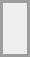<table align="center" border="0" cellpadding="4" cellspacing="4" style="border: 2px solid #9d9d9d;background-color:#eeeeee" valign="midlle">
<tr>
<td><br><div></div></td>
</tr>
</table>
